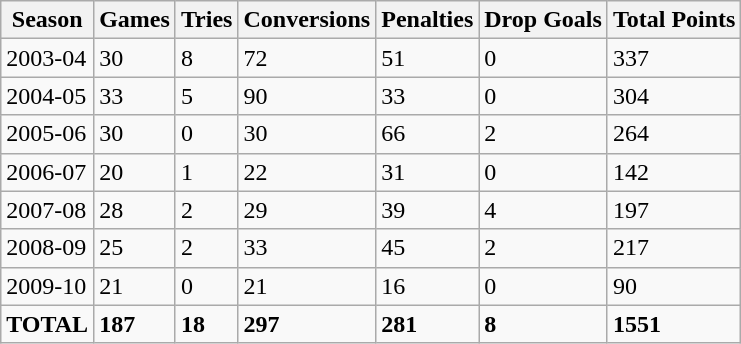<table class="wikitable" border="1">
<tr>
<th>Season</th>
<th>Games</th>
<th>Tries</th>
<th>Conversions</th>
<th>Penalties</th>
<th>Drop Goals</th>
<th>Total Points</th>
</tr>
<tr>
<td>2003-04</td>
<td>30</td>
<td>8</td>
<td>72</td>
<td>51</td>
<td>0</td>
<td>337</td>
</tr>
<tr>
<td>2004-05</td>
<td>33</td>
<td>5</td>
<td>90</td>
<td>33</td>
<td>0</td>
<td>304</td>
</tr>
<tr>
<td>2005-06</td>
<td>30</td>
<td>0</td>
<td>30</td>
<td>66</td>
<td>2</td>
<td>264</td>
</tr>
<tr>
<td>2006-07</td>
<td>20</td>
<td>1</td>
<td>22</td>
<td>31</td>
<td>0</td>
<td>142</td>
</tr>
<tr>
<td>2007-08</td>
<td>28</td>
<td>2</td>
<td>29</td>
<td>39</td>
<td>4</td>
<td>197</td>
</tr>
<tr>
<td>2008-09</td>
<td>25</td>
<td>2</td>
<td>33</td>
<td>45</td>
<td>2</td>
<td>217</td>
</tr>
<tr>
<td>2009-10</td>
<td>21</td>
<td>0</td>
<td>21</td>
<td>16</td>
<td>0</td>
<td>90</td>
</tr>
<tr>
<td><strong>TOTAL</strong></td>
<td><strong>187</strong></td>
<td><strong>18</strong></td>
<td><strong>297</strong></td>
<td><strong>281</strong></td>
<td><strong>8</strong></td>
<td><strong>1551</strong></td>
</tr>
</table>
